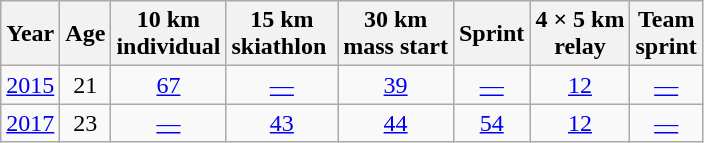<table class="wikitable" style="text-align: center;">
<tr>
<th scope="col">Year</th>
<th scope="col">Age</th>
<th scope="col">10 km<br>individual</th>
<th scope="col">15 km<br>skiathlon </th>
<th scope="col">30 km<br>mass start</th>
<th scope="col">Sprint</th>
<th scope="col">4 × 5 km<br>relay</th>
<th scope="col">Team<br>sprint</th>
</tr>
<tr>
<td><a href='#'>2015</a></td>
<td>21</td>
<td><a href='#'>67</a></td>
<td><a href='#'>—</a></td>
<td><a href='#'>39</a></td>
<td><a href='#'>—</a></td>
<td><a href='#'>12</a></td>
<td><a href='#'>—</a></td>
</tr>
<tr>
<td><a href='#'>2017</a></td>
<td>23</td>
<td><a href='#'>—</a></td>
<td><a href='#'>43</a></td>
<td><a href='#'>44</a></td>
<td><a href='#'>54</a></td>
<td><a href='#'>12</a></td>
<td><a href='#'>—</a></td>
</tr>
</table>
